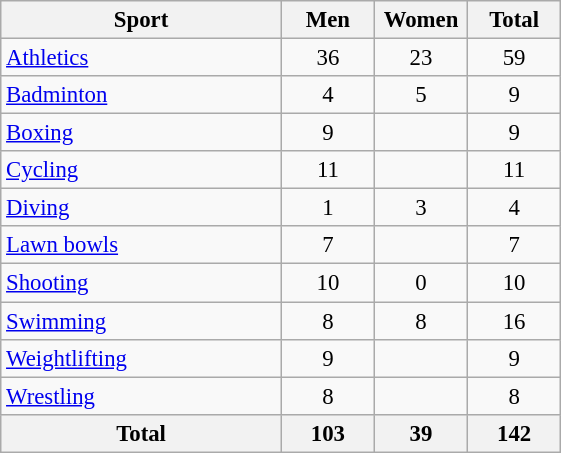<table class="wikitable sortable" style="text-align:center; font-size: 95%;">
<tr>
<th width=180>Sport</th>
<th width=55>Men</th>
<th width=55>Women</th>
<th width=55>Total</th>
</tr>
<tr>
<td align=left><a href='#'>Athletics</a></td>
<td>36</td>
<td>23</td>
<td>59</td>
</tr>
<tr>
<td align=left><a href='#'>Badminton</a></td>
<td>4</td>
<td>5</td>
<td>9</td>
</tr>
<tr>
<td align=left><a href='#'>Boxing</a></td>
<td>9</td>
<td></td>
<td>9</td>
</tr>
<tr>
<td align=left><a href='#'>Cycling</a></td>
<td>11</td>
<td></td>
<td>11</td>
</tr>
<tr>
<td align=left><a href='#'>Diving</a></td>
<td>1</td>
<td>3</td>
<td>4</td>
</tr>
<tr>
<td align=left><a href='#'>Lawn bowls</a></td>
<td>7</td>
<td></td>
<td>7</td>
</tr>
<tr>
<td align=left><a href='#'>Shooting</a></td>
<td>10</td>
<td>0</td>
<td>10</td>
</tr>
<tr>
<td align=left><a href='#'>Swimming</a></td>
<td>8</td>
<td>8</td>
<td>16</td>
</tr>
<tr>
<td align=left><a href='#'>Weightlifting</a></td>
<td>9</td>
<td></td>
<td>9</td>
</tr>
<tr>
<td align=left><a href='#'>Wrestling</a></td>
<td>8</td>
<td></td>
<td>8</td>
</tr>
<tr>
<th>Total</th>
<th>103</th>
<th>39</th>
<th>142</th>
</tr>
</table>
